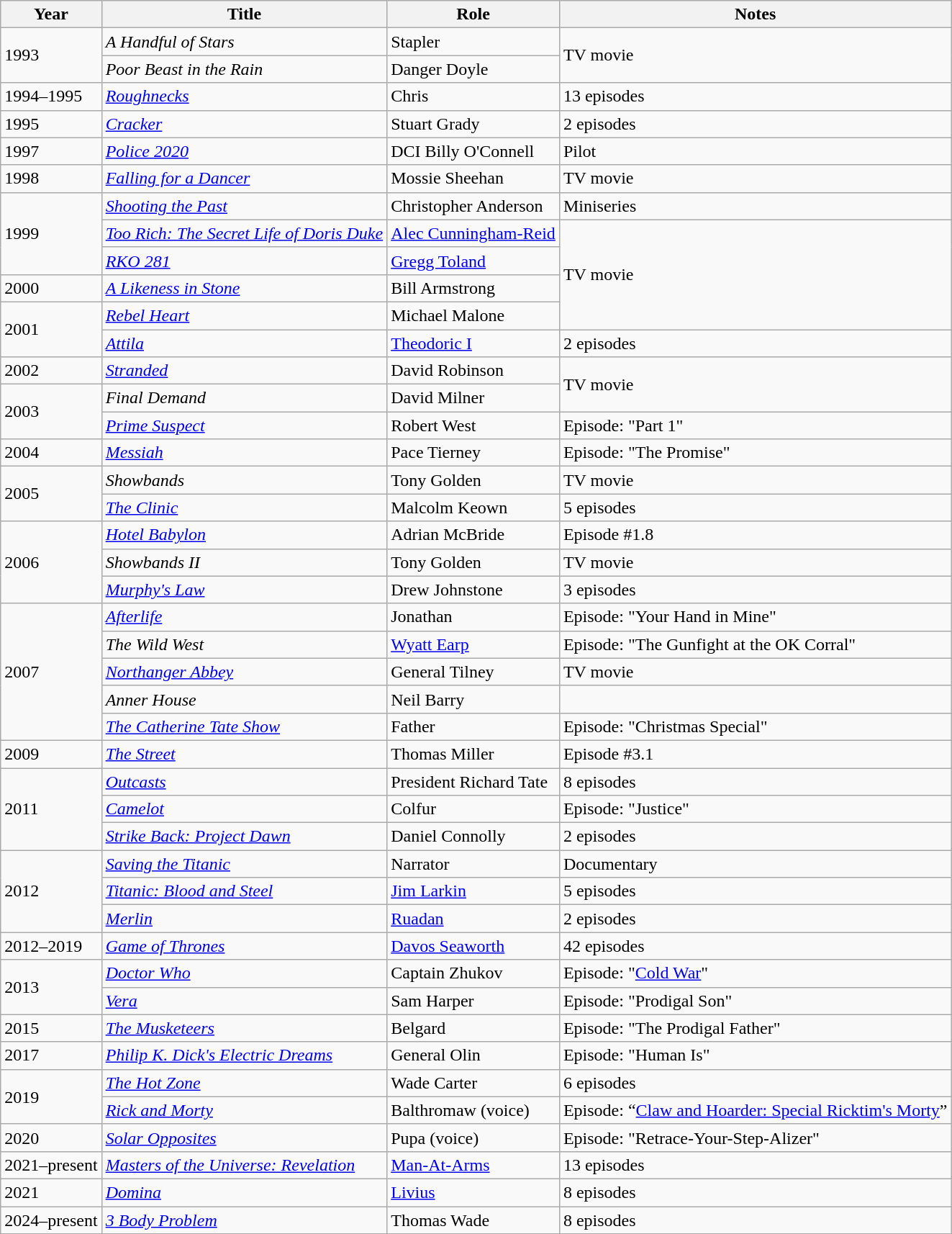<table class="wikitable sortable">
<tr>
<th>Year</th>
<th>Title</th>
<th>Role</th>
<th>Notes</th>
</tr>
<tr>
<td rowspan=2>1993</td>
<td data-sort-value="Handful of Stars, A"><em>A Handful of Stars</em></td>
<td>Stapler</td>
<td rowspan=2>TV movie</td>
</tr>
<tr>
<td><em>Poor Beast in the Rain</em></td>
<td>Danger Doyle</td>
</tr>
<tr>
<td>1994–1995</td>
<td><em><a href='#'>Roughnecks</a></em></td>
<td>Chris</td>
<td>13 episodes</td>
</tr>
<tr>
<td>1995</td>
<td><em><a href='#'>Cracker</a></em></td>
<td>Stuart Grady</td>
<td>2 episodes</td>
</tr>
<tr>
<td>1997</td>
<td><em><a href='#'>Police 2020</a></em></td>
<td>DCI Billy O'Connell</td>
<td>Pilot</td>
</tr>
<tr>
<td>1998</td>
<td><em><a href='#'>Falling for a Dancer</a></em></td>
<td>Mossie Sheehan</td>
<td>TV movie</td>
</tr>
<tr>
<td rowspan=3>1999</td>
<td><em><a href='#'>Shooting the Past</a></em></td>
<td>Christopher Anderson</td>
<td>Miniseries</td>
</tr>
<tr>
<td><em><a href='#'>Too Rich: The Secret Life of Doris Duke</a></em></td>
<td><a href='#'>Alec Cunningham-Reid</a></td>
<td rowspan=4>TV movie</td>
</tr>
<tr>
<td><em><a href='#'>RKO 281</a></em></td>
<td><a href='#'>Gregg Toland</a></td>
</tr>
<tr>
<td>2000</td>
<td data-sort-value="Likeness in Stone, A"><em><a href='#'>A Likeness in Stone</a></em></td>
<td>Bill Armstrong</td>
</tr>
<tr>
<td rowspan=2>2001</td>
<td><em><a href='#'>Rebel Heart</a></em></td>
<td>Michael Malone</td>
</tr>
<tr>
<td><em><a href='#'>Attila</a></em></td>
<td><a href='#'>Theodoric I</a></td>
<td>2 episodes</td>
</tr>
<tr>
<td>2002</td>
<td><em><a href='#'>Stranded</a></em></td>
<td>David Robinson</td>
<td rowspan=2>TV movie</td>
</tr>
<tr>
<td rowspan=2>2003</td>
<td><em>Final Demand</em></td>
<td>David Milner</td>
</tr>
<tr>
<td><em><a href='#'>Prime Suspect</a></em></td>
<td>Robert West</td>
<td>Episode: "Part 1"</td>
</tr>
<tr>
<td>2004</td>
<td><em><a href='#'>Messiah</a></em></td>
<td>Pace Tierney</td>
<td>Episode: "The Promise"</td>
</tr>
<tr>
<td rowspan=2>2005</td>
<td><em>Showbands</em></td>
<td>Tony Golden</td>
<td>TV movie</td>
</tr>
<tr>
<td data-sort-value="Clinic, The"><em><a href='#'>The Clinic</a></em></td>
<td>Malcolm Keown</td>
<td>5 episodes</td>
</tr>
<tr>
<td rowspan=3>2006</td>
<td><em><a href='#'>Hotel Babylon</a></em></td>
<td>Adrian McBride</td>
<td>Episode #1.8</td>
</tr>
<tr>
<td><em>Showbands II</em></td>
<td>Tony Golden</td>
<td>TV movie</td>
</tr>
<tr>
<td><em><a href='#'>Murphy's Law</a></em></td>
<td>Drew Johnstone</td>
<td>3 episodes</td>
</tr>
<tr>
<td rowspan=5>2007</td>
<td><em><a href='#'>Afterlife</a></em></td>
<td>Jonathan</td>
<td>Episode: "Your Hand in Mine"</td>
</tr>
<tr>
<td data-sort-value="Wild West, The"><em>The Wild West</em></td>
<td><a href='#'>Wyatt Earp</a></td>
<td>Episode: "The Gunfight at the OK Corral"</td>
</tr>
<tr>
<td><em><a href='#'>Northanger Abbey</a></em></td>
<td>General Tilney</td>
<td Trowspan=2>TV movie</td>
</tr>
<tr>
<td><em>Anner House</em></td>
<td>Neil Barry</td>
</tr>
<tr>
<td data-sort-value="Catherine Tate Show, The"><em><a href='#'>The Catherine Tate Show</a></em></td>
<td>Father</td>
<td>Episode: "Christmas Special"</td>
</tr>
<tr>
<td>2009</td>
<td data-sort-value="Street, The"><em><a href='#'>The Street</a></em></td>
<td>Thomas Miller</td>
<td>Episode #3.1</td>
</tr>
<tr>
<td rowspan=3>2011</td>
<td><em><a href='#'>Outcasts</a></em></td>
<td>President Richard Tate</td>
<td>8 episodes</td>
</tr>
<tr>
<td><em><a href='#'>Camelot</a></em></td>
<td>Colfur</td>
<td>Episode: "Justice"</td>
</tr>
<tr>
<td><em><a href='#'>Strike Back: Project Dawn</a></em></td>
<td>Daniel Connolly</td>
<td>2 episodes</td>
</tr>
<tr>
<td rowspan=3>2012</td>
<td><em><a href='#'>Saving the Titanic</a></em></td>
<td>Narrator</td>
<td>Documentary</td>
</tr>
<tr>
<td><em><a href='#'>Titanic: Blood and Steel</a></em></td>
<td><a href='#'>Jim Larkin</a></td>
<td>5 episodes</td>
</tr>
<tr>
<td><em><a href='#'>Merlin</a></em></td>
<td><a href='#'>Ruadan</a></td>
<td>2 episodes</td>
</tr>
<tr>
<td>2012–2019</td>
<td><em><a href='#'>Game of Thrones</a></em></td>
<td><a href='#'>Davos Seaworth</a></td>
<td>42 episodes</td>
</tr>
<tr>
<td rowspan=2>2013</td>
<td><em><a href='#'>Doctor Who</a></em></td>
<td>Captain Zhukov</td>
<td>Episode: "<a href='#'>Cold War</a>"</td>
</tr>
<tr>
<td><em><a href='#'>Vera</a></em></td>
<td>Sam Harper</td>
<td>Episode: "Prodigal Son"</td>
</tr>
<tr>
<td>2015</td>
<td data-sort-value="Musketeers, The"><em><a href='#'>The Musketeers</a></em></td>
<td>Belgard</td>
<td>Episode: "The Prodigal Father"</td>
</tr>
<tr>
<td>2017</td>
<td><em><a href='#'>Philip K. Dick's Electric Dreams</a></em></td>
<td>General Olin</td>
<td>Episode: "Human Is"</td>
</tr>
<tr>
<td rowspan=2>2019</td>
<td data-sort-value="Hot Zone, The"><em><a href='#'>The Hot Zone</a></em></td>
<td>Wade Carter</td>
<td>6 episodes</td>
</tr>
<tr>
<td><em><a href='#'>Rick and Morty</a></em></td>
<td>Balthromaw (voice)</td>
<td>Episode: “<a href='#'>Claw and Hoarder: Special Ricktim's Morty</a>”</td>
</tr>
<tr>
<td>2020</td>
<td><em><a href='#'>Solar Opposites</a></em></td>
<td>Pupa (voice)</td>
<td>Episode: "Retrace-Your-Step-Alizer"</td>
</tr>
<tr>
<td>2021–present</td>
<td><em><a href='#'>Masters of the Universe: Revelation</a></em></td>
<td><a href='#'>Man-At-Arms</a></td>
<td>13 episodes</td>
</tr>
<tr>
<td>2021</td>
<td><em><a href='#'>Domina</a></em></td>
<td><a href='#'>Livius</a></td>
<td>8 episodes</td>
</tr>
<tr>
<td>2024–present</td>
<td><em><a href='#'>3 Body Problem</a></em></td>
<td>Thomas Wade</td>
<td>8 episodes</td>
</tr>
</table>
